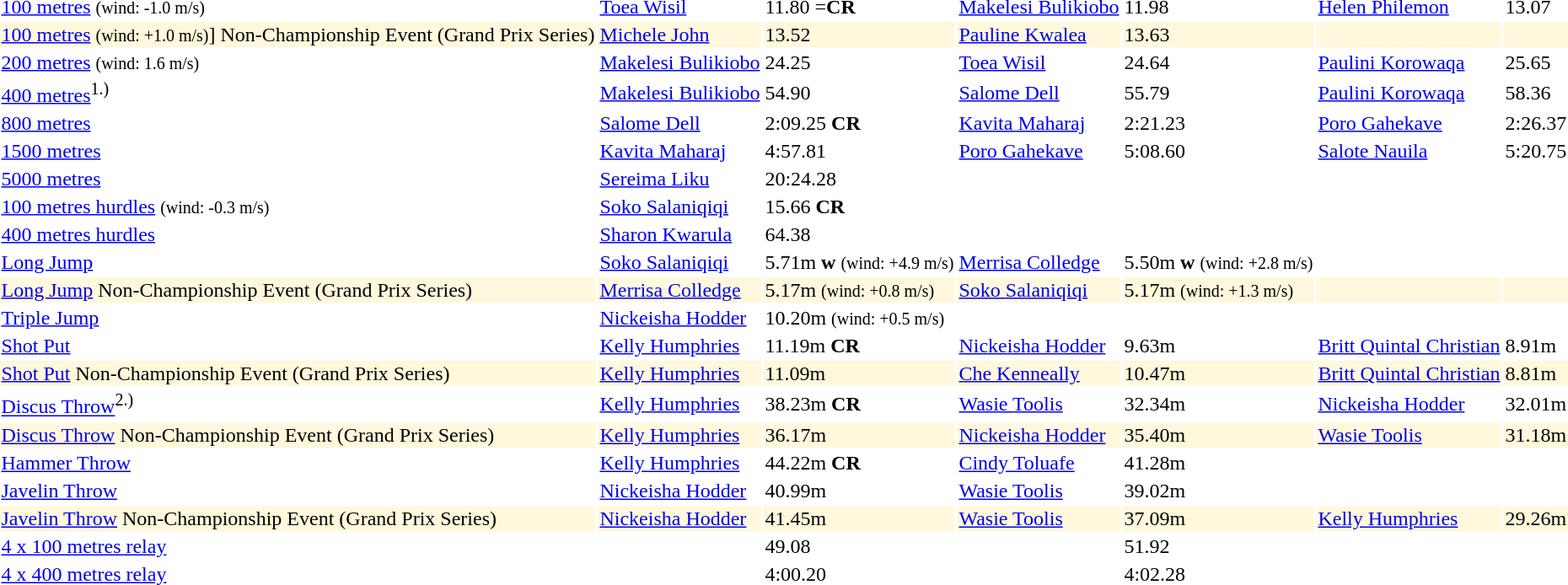<table>
<tr>
<td><a href='#'>100 metres</a> <small>(wind: -1.0 m/s)</small></td>
<td align=left><a href='#'>Toea Wisil</a> <br> </td>
<td>11.80 =<strong>CR</strong></td>
<td align=left><a href='#'>Makelesi Bulikiobo</a> <br> </td>
<td>11.98</td>
<td align=left><a href='#'>Helen Philemon</a> <br> </td>
<td>13.07</td>
</tr>
<tr style="background-color:CornSilk">
<td><a href='#'>100 metres</a> <small>(wind: +1.0 m/s)</small>] Non-Championship Event (Grand Prix Series)</td>
<td align=left><a href='#'>Michele John</a> <br> </td>
<td>13.52</td>
<td align=left><a href='#'>Pauline Kwalea</a> <br> </td>
<td>13.63</td>
<td></td>
<td></td>
</tr>
<tr>
<td><a href='#'>200 metres</a> <small>(wind: 1.6 m/s)</small></td>
<td align=left><a href='#'>Makelesi Bulikiobo</a> <br> </td>
<td>24.25</td>
<td align=left><a href='#'>Toea Wisil</a> <br> </td>
<td>24.64</td>
<td align=left><a href='#'>Paulini Korowaqa</a> <br> </td>
<td>25.65</td>
</tr>
<tr>
<td><a href='#'>400 metres</a><sup>1.)</sup></td>
<td align=left><a href='#'>Makelesi Bulikiobo</a> <br> </td>
<td>54.90</td>
<td align=left><a href='#'>Salome Dell</a> <br> </td>
<td>55.79</td>
<td align=left><a href='#'>Paulini Korowaqa</a> <br> </td>
<td>58.36</td>
</tr>
<tr>
<td><a href='#'>800 metres</a></td>
<td align=left><a href='#'>Salome Dell</a> <br> </td>
<td>2:09.25 <strong>CR</strong></td>
<td align=left><a href='#'>Kavita Maharaj</a> <br> </td>
<td>2:21.23</td>
<td align=left><a href='#'>Poro Gahekave</a> <br> </td>
<td>2:26.37</td>
</tr>
<tr>
<td><a href='#'>1500 metres</a></td>
<td align=left><a href='#'>Kavita Maharaj</a> <br> </td>
<td>4:57.81</td>
<td align=left><a href='#'>Poro Gahekave</a> <br> </td>
<td>5:08.60</td>
<td align=left><a href='#'>Salote Nauila</a> <br> </td>
<td>5:20.75</td>
</tr>
<tr>
<td><a href='#'>5000 metres</a></td>
<td align=left><a href='#'>Sereima Liku</a> <br> </td>
<td>20:24.28</td>
<td></td>
<td></td>
<td></td>
<td></td>
</tr>
<tr>
<td><a href='#'>100 metres hurdles</a> <small>(wind: -0.3 m/s)</small></td>
<td align=left><a href='#'>Soko Salaniqiqi</a> <br> </td>
<td>15.66 <strong>CR</strong></td>
<td></td>
<td></td>
<td></td>
<td></td>
</tr>
<tr>
<td><a href='#'>400 metres hurdles</a></td>
<td align=left><a href='#'>Sharon Kwarula</a> <br> </td>
<td>64.38</td>
<td></td>
<td></td>
<td></td>
<td></td>
</tr>
<tr>
<td><a href='#'>Long Jump</a></td>
<td align=left><a href='#'>Soko Salaniqiqi</a> <br> </td>
<td>5.71m <strong>w</strong> <small>(wind: +4.9 m/s)</small></td>
<td align=left><a href='#'>Merrisa Colledge</a> <br> </td>
<td>5.50m <strong>w</strong> <small>(wind: +2.8 m/s)</small></td>
<td></td>
<td></td>
</tr>
<tr style="background-color:CornSilk">
<td><a href='#'>Long Jump</a> Non-Championship Event (Grand Prix Series)</td>
<td align=left><a href='#'>Merrisa Colledge</a> <br> </td>
<td>5.17m <small>(wind: +0.8 m/s)</small></td>
<td align=left><a href='#'>Soko Salaniqiqi</a> <br> </td>
<td>5.17m <small>(wind: +1.3 m/s)</small></td>
<td></td>
<td></td>
</tr>
<tr>
<td><a href='#'>Triple Jump</a></td>
<td align=left><a href='#'>Nickeisha Hodder</a> <br> </td>
<td>10.20m <small>(wind: +0.5 m/s)</small></td>
<td></td>
<td></td>
<td></td>
<td></td>
</tr>
<tr>
<td><a href='#'>Shot Put</a></td>
<td align=left><a href='#'>Kelly Humphries</a> <br> </td>
<td>11.19m <strong>CR</strong></td>
<td align=left><a href='#'>Nickeisha Hodder</a> <br> </td>
<td>9.63m</td>
<td align=left><a href='#'>Britt Quintal Christian</a> <br> </td>
<td>8.91m</td>
</tr>
<tr style="background-color:CornSilk">
<td><a href='#'>Shot Put</a> Non-Championship Event (Grand Prix Series)</td>
<td align=left><a href='#'>Kelly Humphries</a> <br> </td>
<td>11.09m</td>
<td align=left><a href='#'>Che Kenneally</a> <br> </td>
<td>10.47m</td>
<td align=left><a href='#'>Britt Quintal Christian</a> <br> </td>
<td>8.81m</td>
</tr>
<tr>
<td><a href='#'>Discus Throw</a><sup>2.)</sup></td>
<td align=left><a href='#'>Kelly Humphries</a> <br> </td>
<td>38.23m <strong>CR</strong></td>
<td align=left><a href='#'>Wasie Toolis</a> <br> </td>
<td>32.34m</td>
<td align=left><a href='#'>Nickeisha Hodder</a> <br> </td>
<td>32.01m</td>
</tr>
<tr style="background-color:CornSilk">
<td><a href='#'>Discus Throw</a> Non-Championship Event (Grand Prix Series)</td>
<td align=left><a href='#'>Kelly Humphries</a> <br> </td>
<td>36.17m</td>
<td align=left><a href='#'>Nickeisha Hodder</a> <br> </td>
<td>35.40m</td>
<td align=left><a href='#'>Wasie Toolis</a> <br> </td>
<td>31.18m</td>
</tr>
<tr>
<td><a href='#'>Hammer Throw</a></td>
<td align=left><a href='#'>Kelly Humphries</a> <br> </td>
<td>44.22m <strong>CR</strong></td>
<td align=left><a href='#'>Cindy Toluafe</a> <br> </td>
<td>41.28m</td>
<td></td>
<td></td>
</tr>
<tr>
<td><a href='#'>Javelin Throw</a></td>
<td align=left><a href='#'>Nickeisha Hodder</a> <br> </td>
<td>40.99m</td>
<td align=left><a href='#'>Wasie Toolis</a> <br> </td>
<td>39.02m</td>
<td></td>
<td></td>
</tr>
<tr style="background-color:CornSilk">
<td><a href='#'>Javelin Throw</a> Non-Championship Event (Grand Prix Series)</td>
<td align=left><a href='#'>Nickeisha Hodder</a> <br> </td>
<td>41.45m</td>
<td align=left><a href='#'>Wasie Toolis</a> <br> </td>
<td>37.09m</td>
<td align=left><a href='#'>Kelly Humphries</a> <br> </td>
<td>29.26m</td>
</tr>
<tr>
<td><a href='#'>4 x 100 metres relay</a></td>
<td></td>
<td>49.08</td>
<td></td>
<td>51.92</td>
<td></td>
<td></td>
</tr>
<tr>
<td><a href='#'>4 x 400 metres relay</a></td>
<td></td>
<td>4:00.20</td>
<td></td>
<td>4:02.28</td>
<td></td>
<td></td>
</tr>
</table>
